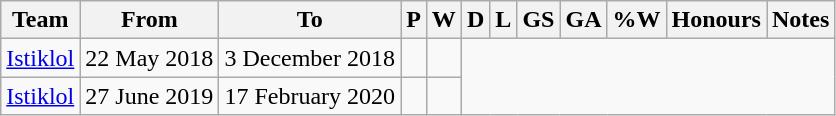<table class="wikitable sortable" style="text-align: center">
<tr>
<th class="unsortable">Team</th>
<th class="unsortable">From</th>
<th class="unsortable">To</th>
<th abbr="TOTAL OF MATCHES PLAYED">P</th>
<th abbr="MATCHES WON">W</th>
<th abbr="MATCHES DRAWN">D</th>
<th abbr="MATCHES LOST">L</th>
<th abbr="GOALS SCORED">GS</th>
<th abbr="GOAL AGAINST">GA</th>
<th abbr="PERCENTAGE OF MATCHES WON">%W</th>
<th abbr="HONOURS">Honours</th>
<th abbr="NOTES">Notes</th>
</tr>
<tr>
<td> <a href='#'>Istiklol</a></td>
<td align=left>22 May 2018</td>
<td align=left>3 December 2018<br></td>
<td style="text-align:left;font-size:smaller"></td>
<td></td>
</tr>
<tr>
<td> <a href='#'>Istiklol</a></td>
<td align=left>27 June 2019</td>
<td align=left>17 February 2020<br></td>
<td style="text-align:left;font-size:smaller"></td>
<td></td>
</tr>
</table>
